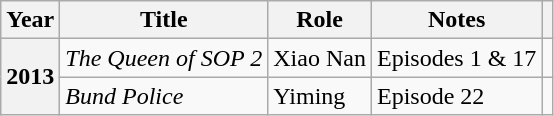<table class="wikitable plainrowheaders">
<tr>
<th scope="col">Year</th>
<th scope="col">Title</th>
<th scope="col">Role</th>
<th scope="col">Notes</th>
<th></th>
</tr>
<tr>
<th scope="row" rowspan="2">2013</th>
<td><em>The Queen of SOP 2</em> </td>
<td>Xiao Nan</td>
<td>Episodes 1 & 17</td>
<td></td>
</tr>
<tr>
<td><em>Bund Police</em> </td>
<td>Yiming</td>
<td>Episode 22</td>
<td></td>
</tr>
</table>
